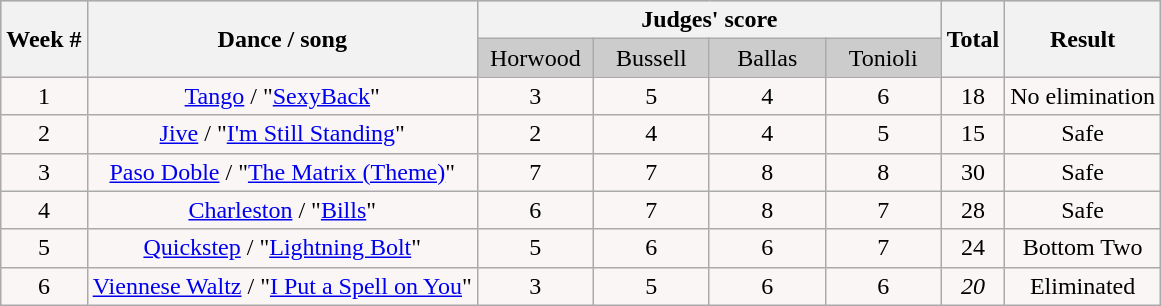<table class="wikitable collapsible collapsed">
<tr style="text-align:Center; background:#ccc;">
<th rowspan="2">Week #</th>
<th rowspan="2">Dance / song</th>
<th colspan="4">Judges' score</th>
<th rowspan="2">Total</th>
<th rowspan="2">Result</th>
</tr>
<tr style="text-align:center; background:#ccc;">
<td style="width:10%; ">Horwood</td>
<td style="width:10%; ">Bussell</td>
<td style="width:10%; ">Ballas</td>
<td style="width:10%; ">Tonioli</td>
</tr>
<tr style="text-align: center; background:#faf6f6;">
<td>1</td>
<td><a href='#'>Tango</a> / "<a href='#'>SexyBack</a>"</td>
<td>3</td>
<td>5</td>
<td>4</td>
<td>6</td>
<td>18</td>
<td>No elimination</td>
</tr>
<tr style="text-align: center; background:#faf6f6;">
<td>2</td>
<td><a href='#'>Jive</a> / "<a href='#'>I'm Still Standing</a>"</td>
<td>2</td>
<td>4</td>
<td>4</td>
<td>5</td>
<td>15</td>
<td>Safe</td>
</tr>
<tr style="text-align: center; background:#faf6f6;">
<td>3</td>
<td><a href='#'>Paso Doble</a> / "<a href='#'>The Matrix (Theme)</a>"</td>
<td>7</td>
<td>7</td>
<td>8</td>
<td>8</td>
<td>30</td>
<td>Safe</td>
</tr>
<tr style="text-align: center; background:#faf6f6;">
<td>4</td>
<td><a href='#'>Charleston</a> / "<a href='#'>Bills</a>"</td>
<td>6</td>
<td>7</td>
<td>8</td>
<td>7</td>
<td>28</td>
<td>Safe</td>
</tr>
<tr style="text-align: center; background:#faf6f6;">
<td>5</td>
<td><a href='#'>Quickstep</a> / "<a href='#'>Lightning Bolt</a>"</td>
<td>5</td>
<td>6</td>
<td>6</td>
<td>7</td>
<td>24</td>
<td>Bottom Two</td>
</tr>
<tr style="text-align: center; background:#faf6f6;">
<td>6</td>
<td><a href='#'>Viennese Waltz</a> / "<a href='#'>I Put a Spell on You</a>"</td>
<td>3</td>
<td>5</td>
<td>6</td>
<td>6</td>
<td><span><em>20</em></span></td>
<td>Eliminated</td>
</tr>
</table>
